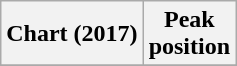<table class="wikitable sortable plainrowheaders" style="text-align:center">
<tr>
<th scope="col">Chart (2017)</th>
<th scope="col">Peak<br>position</th>
</tr>
<tr>
</tr>
</table>
